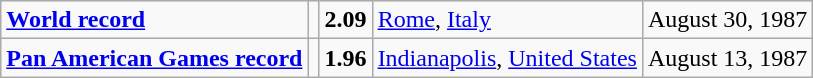<table class="wikitable">
<tr>
<td><strong><a href='#'>World record</a></strong></td>
<td></td>
<td><strong>2.09</strong></td>
<td><a href='#'>Rome</a>, <a href='#'>Italy</a></td>
<td>August 30, 1987</td>
</tr>
<tr>
<td><strong><a href='#'>Pan American Games record</a></strong></td>
<td></td>
<td><strong>1.96</strong></td>
<td><a href='#'>Indianapolis</a>, <a href='#'>United States</a></td>
<td>August 13, 1987</td>
</tr>
</table>
